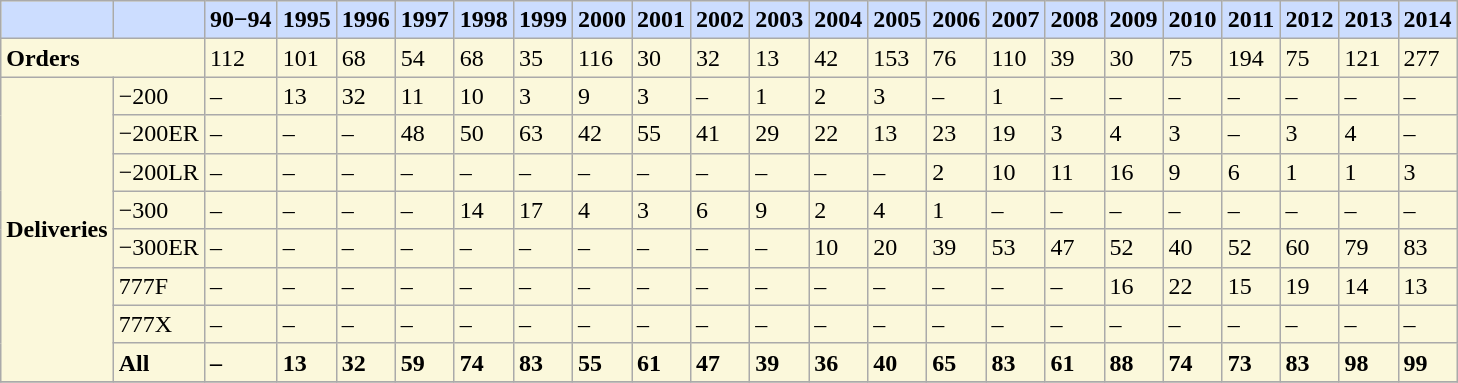<table class="wikitable" style="margin:1em 1em 1em 300; border:1px #aaa solid;  background:#fbf8db;">
<tr style="font-weight:bold; background:#ccddff; padding:0.4em;">
<td></td>
<td></td>
<td>90−94</td>
<td>1995</td>
<td>1996</td>
<td>1997</td>
<td>1998</td>
<td>1999</td>
<td>2000</td>
<td>2001</td>
<td>2002</td>
<td>2003</td>
<td>2004</td>
<td>2005</td>
<td>2006</td>
<td>2007</td>
<td>2008</td>
<td>2009</td>
<td>2010</td>
<td>2011</td>
<td>2012</td>
<td>2013</td>
<td>2014</td>
</tr>
<tr>
<td colspan="2"><strong>Orders</strong></td>
<td>112</td>
<td>101</td>
<td>68</td>
<td>54</td>
<td>68</td>
<td>35</td>
<td>116</td>
<td>30</td>
<td>32</td>
<td>13</td>
<td>42</td>
<td>153</td>
<td>76</td>
<td>110</td>
<td>39</td>
<td>30</td>
<td>75</td>
<td>194</td>
<td>75</td>
<td>121</td>
<td>277</td>
</tr>
<tr>
<td rowspan="8"><strong>Deliveries</strong></td>
<td>−200</td>
<td>–</td>
<td>13</td>
<td>32</td>
<td>11</td>
<td>10</td>
<td>3</td>
<td>9</td>
<td>3</td>
<td>–</td>
<td>1</td>
<td>2</td>
<td>3</td>
<td>–</td>
<td>1</td>
<td>–</td>
<td>–</td>
<td>–</td>
<td>–</td>
<td>–</td>
<td>–</td>
<td>–</td>
</tr>
<tr>
<td>−200ER</td>
<td>–</td>
<td>–</td>
<td>–</td>
<td>48</td>
<td>50</td>
<td>63</td>
<td>42</td>
<td>55</td>
<td>41</td>
<td>29</td>
<td>22</td>
<td>13</td>
<td>23</td>
<td>19</td>
<td>3</td>
<td>4</td>
<td>3</td>
<td>–</td>
<td>3</td>
<td>4</td>
<td>–</td>
</tr>
<tr>
<td>−200LR</td>
<td>–</td>
<td>–</td>
<td>–</td>
<td>–</td>
<td>–</td>
<td>–</td>
<td>–</td>
<td>–</td>
<td>–</td>
<td>–</td>
<td>–</td>
<td>–</td>
<td>2</td>
<td>10</td>
<td>11</td>
<td>16</td>
<td>9</td>
<td>6</td>
<td>1</td>
<td>1</td>
<td>3</td>
</tr>
<tr>
<td>−300</td>
<td>–</td>
<td>–</td>
<td>–</td>
<td>–</td>
<td>14</td>
<td>17</td>
<td>4</td>
<td>3</td>
<td>6</td>
<td>9</td>
<td>2</td>
<td>4</td>
<td>1</td>
<td>–</td>
<td>–</td>
<td>–</td>
<td>–</td>
<td>–</td>
<td>–</td>
<td>–</td>
<td>–</td>
</tr>
<tr>
<td>−300ER</td>
<td>–</td>
<td>–</td>
<td>–</td>
<td>–</td>
<td>–</td>
<td>–</td>
<td>–</td>
<td>–</td>
<td>–</td>
<td>–</td>
<td>10</td>
<td>20</td>
<td>39</td>
<td>53</td>
<td>47</td>
<td>52</td>
<td>40</td>
<td>52</td>
<td>60</td>
<td>79</td>
<td>83</td>
</tr>
<tr>
<td>777F</td>
<td>–</td>
<td>–</td>
<td>–</td>
<td>–</td>
<td>–</td>
<td>–</td>
<td>–</td>
<td>–</td>
<td>–</td>
<td>–</td>
<td>–</td>
<td>–</td>
<td>–</td>
<td>–</td>
<td>–</td>
<td>16</td>
<td>22</td>
<td>15</td>
<td>19</td>
<td>14</td>
<td>13</td>
</tr>
<tr>
<td>777X</td>
<td>–</td>
<td>–</td>
<td>–</td>
<td>–</td>
<td>–</td>
<td>–</td>
<td>–</td>
<td>–</td>
<td>–</td>
<td>–</td>
<td>–</td>
<td>–</td>
<td>–</td>
<td>–</td>
<td>–</td>
<td>–</td>
<td>–</td>
<td>–</td>
<td>–</td>
<td>–</td>
<td>–</td>
</tr>
<tr>
<td><strong>All</strong></td>
<td><strong>–</strong></td>
<td><strong>13</strong></td>
<td><strong>32</strong></td>
<td><strong>59</strong></td>
<td><strong>74</strong></td>
<td><strong>83</strong></td>
<td><strong>55</strong></td>
<td><strong>61</strong></td>
<td><strong>47</strong></td>
<td><strong>39</strong></td>
<td><strong>36</strong></td>
<td><strong>40</strong></td>
<td><strong>65</strong></td>
<td><strong>83</strong></td>
<td><strong>61</strong></td>
<td><strong>88</strong></td>
<td><strong>74</strong></td>
<td><strong>73</strong></td>
<td><strong>83</strong></td>
<td><strong>98</strong></td>
<td><strong>99</strong></td>
</tr>
<tr>
</tr>
</table>
